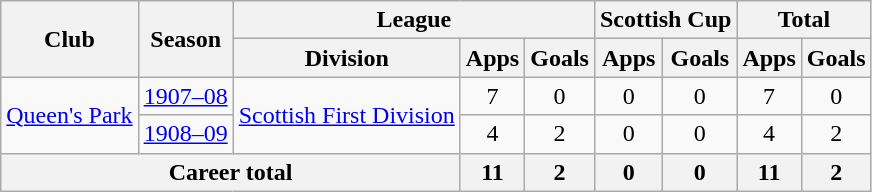<table class="wikitable" style="text-align: center;">
<tr>
<th rowspan="2">Club</th>
<th rowspan="2">Season</th>
<th colspan="3">League</th>
<th colspan="2">Scottish Cup</th>
<th colspan="2">Total</th>
</tr>
<tr>
<th>Division</th>
<th>Apps</th>
<th>Goals</th>
<th>Apps</th>
<th>Goals</th>
<th>Apps</th>
<th>Goals</th>
</tr>
<tr>
<td rowspan="2"><a href='#'>Queen's Park</a></td>
<td><a href='#'>1907–08</a></td>
<td rowspan="2"><a href='#'>Scottish First Division</a></td>
<td>7</td>
<td>0</td>
<td>0</td>
<td>0</td>
<td>7</td>
<td>0</td>
</tr>
<tr>
<td><a href='#'>1908–09</a></td>
<td>4</td>
<td>2</td>
<td>0</td>
<td>0</td>
<td>4</td>
<td>2</td>
</tr>
<tr>
<th colspan="3">Career total</th>
<th>11</th>
<th>2</th>
<th>0</th>
<th>0</th>
<th>11</th>
<th>2</th>
</tr>
</table>
